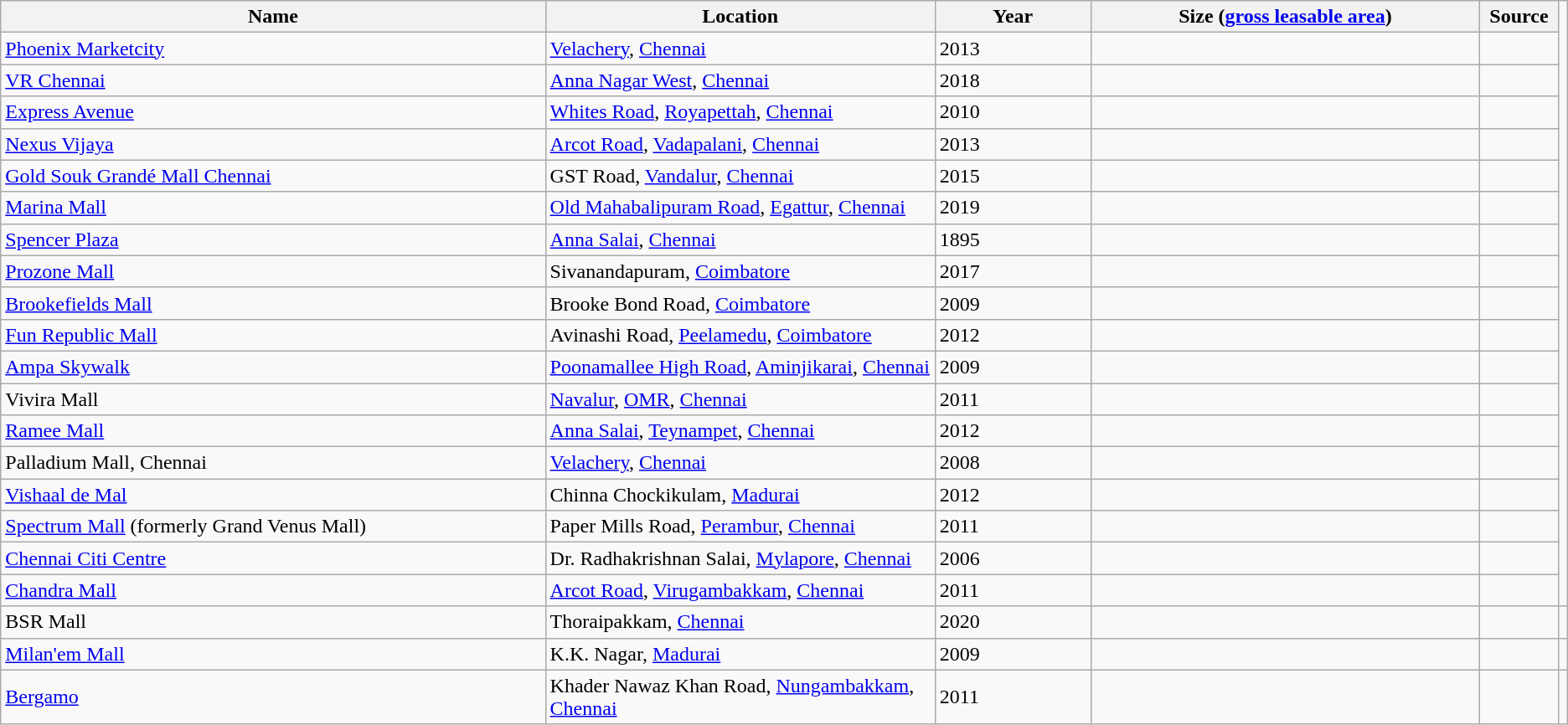<table class="wikitable sortable">
<tr>
<th style="width:35%;">Name</th>
<th style="width:25%;">Location</th>
<th style="width:10%;">Year</th>
<th style="width:25%;">Size (<a href='#'>gross leasable area</a>)</th>
<th style="width:5%;">Source</th>
</tr>
<tr>
<td><a href='#'>Phoenix Marketcity</a></td>
<td><a href='#'>Velachery</a>, <a href='#'>Chennai</a></td>
<td>2013</td>
<td></td>
<td></td>
</tr>
<tr>
<td><a href='#'>VR Chennai</a></td>
<td><a href='#'>Anna Nagar West</a>, <a href='#'>Chennai</a></td>
<td>2018</td>
<td></td>
<td></td>
</tr>
<tr>
<td><a href='#'>Express Avenue</a></td>
<td><a href='#'>Whites Road</a>, <a href='#'>Royapettah</a>, <a href='#'>Chennai</a></td>
<td>2010</td>
<td></td>
<td></td>
</tr>
<tr>
<td><a href='#'>Nexus Vijaya</a></td>
<td><a href='#'>Arcot Road</a>, <a href='#'>Vadapalani</a>, <a href='#'>Chennai</a></td>
<td>2013</td>
<td></td>
<td></td>
</tr>
<tr>
<td><a href='#'>Gold Souk Grandé Mall Chennai</a></td>
<td>GST Road, <a href='#'>Vandalur</a>, <a href='#'>Chennai</a></td>
<td>2015</td>
<td></td>
<td></td>
</tr>
<tr>
<td><a href='#'>Marina Mall</a></td>
<td><a href='#'>Old Mahabalipuram Road</a>, <a href='#'>Egattur</a>, <a href='#'>Chennai</a></td>
<td>2019</td>
<td></td>
<td></td>
</tr>
<tr>
<td><a href='#'>Spencer Plaza</a></td>
<td><a href='#'>Anna Salai</a>, <a href='#'>Chennai</a></td>
<td>1895</td>
<td></td>
<td></td>
</tr>
<tr>
<td><a href='#'>Prozone Mall</a></td>
<td>Sivanandapuram, <a href='#'>Coimbatore</a></td>
<td>2017</td>
<td></td>
<td></td>
</tr>
<tr>
<td><a href='#'>Brookefields Mall</a></td>
<td>Brooke Bond Road, <a href='#'>Coimbatore</a></td>
<td>2009</td>
<td></td>
<td></td>
</tr>
<tr>
<td><a href='#'>Fun Republic Mall</a></td>
<td>Avinashi Road, <a href='#'>Peelamedu</a>, <a href='#'>Coimbatore</a></td>
<td>2012</td>
<td></td>
<td></td>
</tr>
<tr>
<td><a href='#'>Ampa Skywalk</a></td>
<td><a href='#'>Poonamallee High Road</a>, <a href='#'>Aminjikarai</a>, <a href='#'>Chennai</a></td>
<td>2009</td>
<td></td>
<td></td>
</tr>
<tr>
<td>Vivira Mall</td>
<td><a href='#'>Navalur</a>, <a href='#'>OMR</a>, <a href='#'>Chennai</a></td>
<td>2011</td>
<td></td>
<td></td>
</tr>
<tr>
<td><a href='#'>Ramee Mall</a></td>
<td><a href='#'>Anna Salai</a>, <a href='#'>Teynampet</a>, <a href='#'>Chennai</a></td>
<td>2012</td>
<td></td>
<td></td>
</tr>
<tr>
<td>Palladium Mall, Chennai</td>
<td><a href='#'>Velachery</a>, <a href='#'>Chennai</a></td>
<td>2008</td>
<td></td>
<td></td>
</tr>
<tr>
<td><a href='#'>Vishaal de Mal</a></td>
<td>Chinna Chockikulam, <a href='#'>Madurai</a></td>
<td>2012</td>
<td></td>
<td></td>
</tr>
<tr>
<td><a href='#'>Spectrum Mall</a> (formerly Grand Venus Mall)</td>
<td>Paper Mills Road, <a href='#'>Perambur</a>, <a href='#'>Chennai</a></td>
<td>2011</td>
<td></td>
<td></td>
</tr>
<tr>
<td><a href='#'>Chennai Citi Centre</a></td>
<td>Dr. Radhakrishnan Salai, <a href='#'>Mylapore</a>, <a href='#'>Chennai</a></td>
<td>2006</td>
<td></td>
<td></td>
</tr>
<tr>
<td><a href='#'>Chandra Mall</a></td>
<td><a href='#'>Arcot Road</a>, <a href='#'>Virugambakkam</a>, <a href='#'>Chennai</a></td>
<td>2011</td>
<td></td>
<td></td>
</tr>
<tr>
<td>BSR Mall</td>
<td>Thoraipakkam, <a href='#'>Chennai</a></td>
<td>2020</td>
<td></td>
<td></td>
<td></td>
</tr>
<tr>
<td><a href='#'>Milan'em Mall</a></td>
<td>K.K. Nagar, <a href='#'>Madurai</a></td>
<td>2009</td>
<td></td>
<td></td>
</tr>
<tr>
<td><a href='#'>Bergamo</a></td>
<td>Khader Nawaz Khan Road, <a href='#'>Nungambakkam</a>, <a href='#'>Chennai</a></td>
<td>2011</td>
<td></td>
<td></td>
<td></td>
</tr>
</table>
